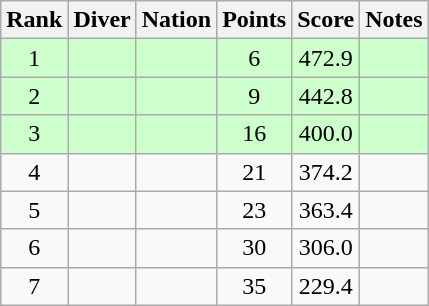<table class="wikitable sortable" style="text-align:center">
<tr>
<th>Rank</th>
<th>Diver</th>
<th>Nation</th>
<th>Points</th>
<th>Score</th>
<th>Notes</th>
</tr>
<tr style="background:#cfc;">
<td>1</td>
<td align=left></td>
<td align=left></td>
<td>6</td>
<td>472.9</td>
<td></td>
</tr>
<tr style="background:#cfc;">
<td>2</td>
<td align=left></td>
<td align=left></td>
<td>9</td>
<td>442.8</td>
<td></td>
</tr>
<tr style="background:#cfc;">
<td>3</td>
<td align=left></td>
<td align=left></td>
<td>16</td>
<td>400.0</td>
<td></td>
</tr>
<tr>
<td>4</td>
<td align=left></td>
<td align=left></td>
<td>21</td>
<td>374.2</td>
<td></td>
</tr>
<tr>
<td>5</td>
<td align=left></td>
<td align=left></td>
<td>23</td>
<td>363.4</td>
<td></td>
</tr>
<tr>
<td>6</td>
<td align=left></td>
<td align=left></td>
<td>30</td>
<td>306.0</td>
<td></td>
</tr>
<tr>
<td>7</td>
<td align=left></td>
<td align=left></td>
<td>35</td>
<td>229.4</td>
<td></td>
</tr>
</table>
